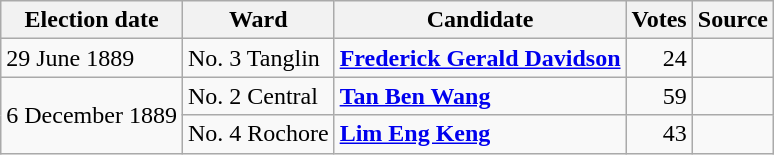<table class="wikitable">
<tr>
<th>Election date</th>
<th>Ward</th>
<th>Candidate</th>
<th>Votes</th>
<th>Source</th>
</tr>
<tr>
<td>29 June 1889</td>
<td>No. 3 Tanglin</td>
<td><strong><a href='#'>Frederick Gerald Davidson</a></strong></td>
<td align="right">24</td>
<td></td>
</tr>
<tr>
<td rowspan="2">6 December 1889</td>
<td>No. 2 Central</td>
<td><strong><a href='#'>Tan Ben Wang</a></strong></td>
<td align="right">59</td>
<td></td>
</tr>
<tr>
<td>No. 4 Rochore</td>
<td><strong><a href='#'>Lim Eng Keng</a></strong></td>
<td align="right">43</td>
<td></td>
</tr>
</table>
